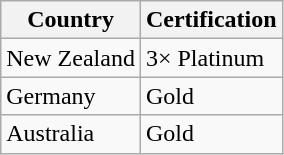<table class="wikitable">
<tr>
<th>Country</th>
<th>Certification</th>
</tr>
<tr>
<td>New Zealand</td>
<td>3× Platinum</td>
</tr>
<tr>
<td>Germany</td>
<td>Gold</td>
</tr>
<tr>
<td>Australia</td>
<td>Gold</td>
</tr>
</table>
